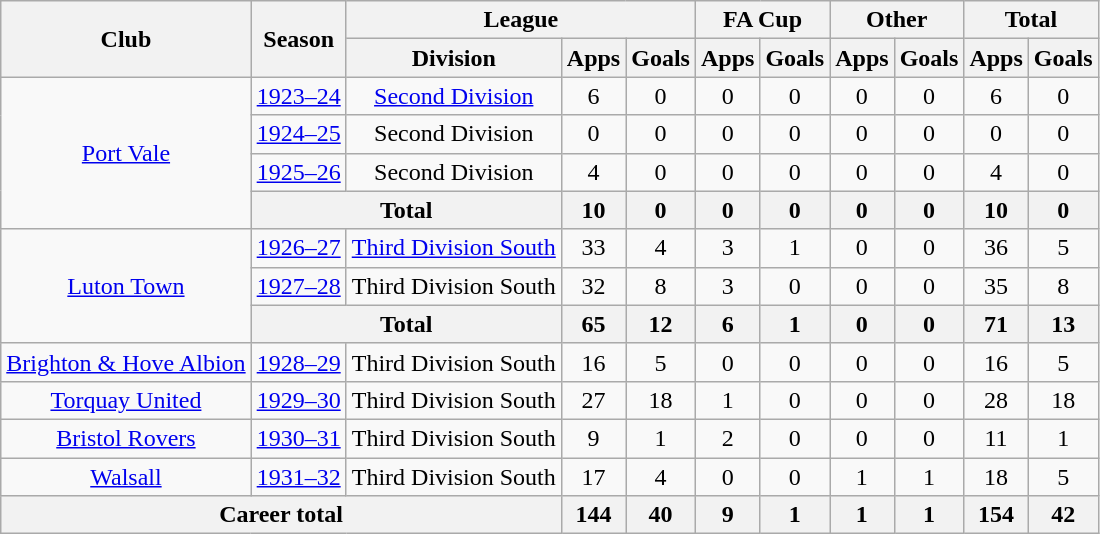<table class="wikitable" style="text-align: center;">
<tr>
<th rowspan="2">Club</th>
<th rowspan="2">Season</th>
<th colspan="3">League</th>
<th colspan="2">FA Cup</th>
<th colspan="2">Other</th>
<th colspan="2">Total</th>
</tr>
<tr>
<th>Division</th>
<th>Apps</th>
<th>Goals</th>
<th>Apps</th>
<th>Goals</th>
<th>Apps</th>
<th>Goals</th>
<th>Apps</th>
<th>Goals</th>
</tr>
<tr>
<td rowspan="4"><a href='#'>Port Vale</a></td>
<td><a href='#'>1923–24</a></td>
<td><a href='#'>Second Division</a></td>
<td>6</td>
<td>0</td>
<td>0</td>
<td>0</td>
<td>0</td>
<td>0</td>
<td>6</td>
<td>0</td>
</tr>
<tr>
<td><a href='#'>1924–25</a></td>
<td>Second Division</td>
<td>0</td>
<td>0</td>
<td>0</td>
<td>0</td>
<td>0</td>
<td>0</td>
<td>0</td>
<td>0</td>
</tr>
<tr>
<td><a href='#'>1925–26</a></td>
<td>Second Division</td>
<td>4</td>
<td>0</td>
<td>0</td>
<td>0</td>
<td>0</td>
<td>0</td>
<td>4</td>
<td>0</td>
</tr>
<tr>
<th colspan="2">Total</th>
<th>10</th>
<th>0</th>
<th>0</th>
<th>0</th>
<th>0</th>
<th>0</th>
<th>10</th>
<th>0</th>
</tr>
<tr>
<td rowspan="3"><a href='#'>Luton Town</a></td>
<td><a href='#'>1926–27</a></td>
<td><a href='#'>Third Division South</a></td>
<td>33</td>
<td>4</td>
<td>3</td>
<td>1</td>
<td>0</td>
<td>0</td>
<td>36</td>
<td>5</td>
</tr>
<tr>
<td><a href='#'>1927–28</a></td>
<td>Third Division South</td>
<td>32</td>
<td>8</td>
<td>3</td>
<td>0</td>
<td>0</td>
<td>0</td>
<td>35</td>
<td>8</td>
</tr>
<tr>
<th colspan="2">Total</th>
<th>65</th>
<th>12</th>
<th>6</th>
<th>1</th>
<th>0</th>
<th>0</th>
<th>71</th>
<th>13</th>
</tr>
<tr>
<td><a href='#'>Brighton & Hove Albion</a></td>
<td><a href='#'>1928–29</a></td>
<td>Third Division South</td>
<td>16</td>
<td>5</td>
<td>0</td>
<td>0</td>
<td>0</td>
<td>0</td>
<td>16</td>
<td>5</td>
</tr>
<tr>
<td><a href='#'>Torquay United</a></td>
<td><a href='#'>1929–30</a></td>
<td>Third Division South</td>
<td>27</td>
<td>18</td>
<td>1</td>
<td>0</td>
<td>0</td>
<td>0</td>
<td>28</td>
<td>18</td>
</tr>
<tr>
<td><a href='#'>Bristol Rovers</a></td>
<td><a href='#'>1930–31</a></td>
<td>Third Division South</td>
<td>9</td>
<td>1</td>
<td>2</td>
<td>0</td>
<td>0</td>
<td>0</td>
<td>11</td>
<td>1</td>
</tr>
<tr>
<td><a href='#'>Walsall</a></td>
<td><a href='#'>1931–32</a></td>
<td>Third Division South</td>
<td>17</td>
<td>4</td>
<td>0</td>
<td>0</td>
<td>1</td>
<td>1</td>
<td>18</td>
<td>5</td>
</tr>
<tr>
<th colspan="3">Career total</th>
<th>144</th>
<th>40</th>
<th>9</th>
<th>1</th>
<th>1</th>
<th>1</th>
<th>154</th>
<th>42</th>
</tr>
</table>
